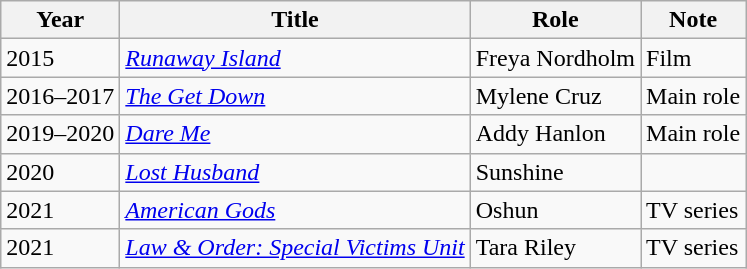<table class="wikitable sortable">
<tr>
<th>Year</th>
<th>Title</th>
<th>Role</th>
<th class="unsortable">Note</th>
</tr>
<tr>
<td>2015</td>
<td><em><a href='#'>Runaway Island</a></em></td>
<td>Freya Nordholm</td>
<td>Film</td>
</tr>
<tr>
<td>2016–2017</td>
<td><em><a href='#'>The Get Down</a></em></td>
<td>Mylene Cruz</td>
<td>Main role</td>
</tr>
<tr>
<td>2019–2020</td>
<td><em><a href='#'>Dare Me</a></em></td>
<td>Addy Hanlon</td>
<td>Main role</td>
</tr>
<tr>
<td>2020</td>
<td><em><a href='#'>Lost Husband</a></em></td>
<td>Sunshine</td>
<td></td>
</tr>
<tr>
<td>2021</td>
<td><em><a href='#'>American Gods</a></em></td>
<td>Oshun</td>
<td>TV series</td>
</tr>
<tr>
<td>2021</td>
<td><em><a href='#'>Law & Order: Special Victims Unit</a></em></td>
<td>Tara Riley</td>
<td>TV series</td>
</tr>
</table>
